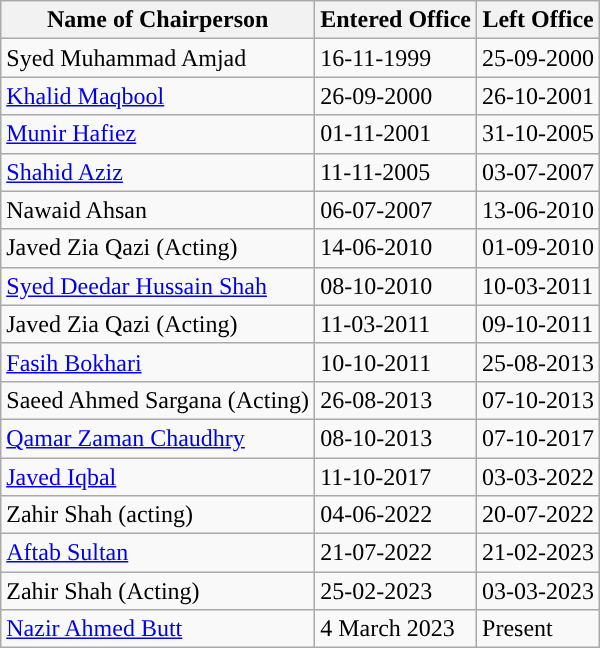<table class="wikitable">
<tr>
<th align=center>Name of Chairperson</th>
<th align=center>Entered Office</th>
<th align=center>Left Office</th>
</tr>
<tr>
<td>Syed Muhammad Amjad</td>
<td>16-11-1999</td>
<td>25-09-2000</td>
</tr>
<tr>
<td><a href='#'>Khalid Maqbool</a></td>
<td>26-09-2000</td>
<td>26-10-2001</td>
</tr>
<tr>
<td><a href='#'>Munir Hafiez</a></td>
<td>01-11-2001</td>
<td>31-10-2005</td>
</tr>
<tr>
<td><a href='#'>Shahid Aziz</a></td>
<td>11-11-2005</td>
<td>03-07-2007</td>
</tr>
<tr>
<td>Nawaid Ahsan </td>
<td>06-07-2007</td>
<td>13-06-2010</td>
</tr>
<tr>
<td>Javed Zia Qazi (Acting) </td>
<td>14-06-2010</td>
<td>01-09-2010</td>
</tr>
<tr>
<td><a href='#'>Syed Deedar Hussain Shah</a></td>
<td>08-10-2010</td>
<td>10-03-2011</td>
</tr>
<tr>
<td>Javed Zia Qazi (Acting) </td>
<td>11-03-2011</td>
<td>09-10-2011</td>
</tr>
<tr>
<td><a href='#'>Fasih Bokhari</a></td>
<td>10-10-2011</td>
<td>25-08-2013</td>
</tr>
<tr>
<td>Saeed Ahmed Sargana (Acting) </td>
<td>26-08-2013</td>
<td>07-10-2013</td>
</tr>
<tr>
<td><a href='#'>Qamar Zaman Chaudhry</a></td>
<td>08-10-2013</td>
<td>07-10-2017</td>
</tr>
<tr>
<td><a href='#'>Javed Iqbal</a></td>
<td>11-10-2017</td>
<td>03-03-2022</td>
</tr>
<tr>
<td>Zahir Shah (acting) </td>
<td>04-06-2022</td>
<td>20-07-2022</td>
</tr>
<tr>
<td><a href='#'>Aftab Sultan</a></td>
<td>21-07-2022</td>
<td>21-02-2023</td>
</tr>
<tr>
<td>Zahir Shah (Acting) </td>
<td>25-02-2023</td>
<td>03-03-2023</td>
</tr>
<tr>
<td><a href='#'>Nazir Ahmed Butt</a></td>
<td>4 March 2023</td>
<td>Present</td>
</tr>
</table>
